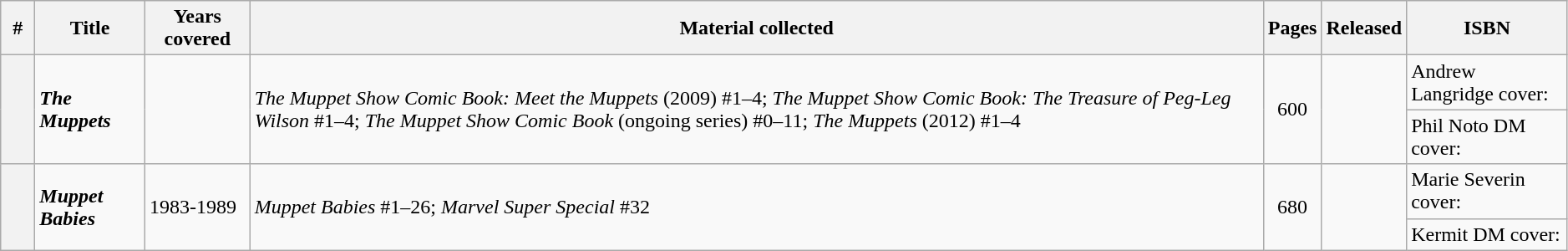<table class="wikitable sortable" width=99%>
<tr>
<th class="unsortable" width=20px>#</th>
<th>Title</th>
<th>Years covered</th>
<th class="unsortable">Material collected</th>
<th>Pages</th>
<th>Released</th>
<th class="unsortable">ISBN</th>
</tr>
<tr>
<th style="background-color: light grey;" rowspan=2></th>
<td rowspan=2><strong><em>The Muppets</em></strong></td>
<td rowspan=2></td>
<td rowspan=2><em>The Muppet Show Comic Book: Meet the Muppets</em> (2009) #1–4; <em>The Muppet Show Comic Book: The Treasure of Peg-Leg Wilson</em> #1–4; <em>The Muppet Show Comic Book</em> (ongoing series) #0–11; <em>The Muppets</em> (2012) #1–4</td>
<td style="text-align: center;" rowspan=2>600</td>
<td rowspan=2></td>
<td>Andrew Langridge cover: </td>
</tr>
<tr>
<td>Phil Noto DM cover: </td>
</tr>
<tr>
<th style="background-color: light grey;" rowspan=2></th>
<td rowspan=2><strong><em>Muppet Babies</em></strong></td>
<td rowspan=2>1983-1989</td>
<td rowspan=2><em>Muppet Babies</em> #1–26; <em>Marvel Super Special</em> #32</td>
<td style="text-align: center;" rowspan=2>680</td>
<td rowspan=2></td>
<td>Marie Severin cover: </td>
</tr>
<tr>
<td>Kermit DM cover: </td>
</tr>
</table>
